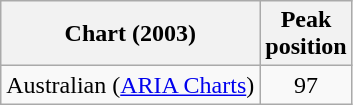<table class="wikitable">
<tr>
<th>Chart (2003)</th>
<th>Peak<br>position</th>
</tr>
<tr>
<td>Australian (<a href='#'>ARIA Charts</a>)</td>
<td align="center">97</td>
</tr>
</table>
